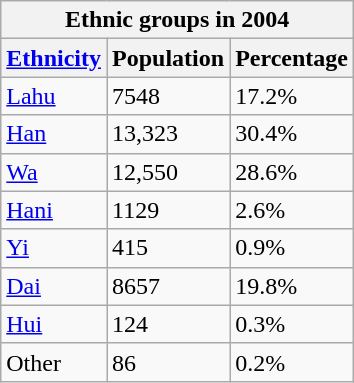<table class="wikitable">
<tr>
<th style="text-align:center;" colspan="3">Ethnic groups in 2004</th>
</tr>
<tr>
<th><a href='#'>Ethnicity</a></th>
<th>Population</th>
<th>Percentage</th>
</tr>
<tr>
<td><a href='#'>Lahu</a></td>
<td>7548</td>
<td>17.2%</td>
</tr>
<tr>
<td><a href='#'>Han</a></td>
<td>13,323</td>
<td>30.4%</td>
</tr>
<tr>
<td><a href='#'>Wa</a></td>
<td>12,550</td>
<td>28.6%</td>
</tr>
<tr>
<td><a href='#'>Hani</a></td>
<td>1129</td>
<td>2.6%</td>
</tr>
<tr>
<td><a href='#'>Yi</a></td>
<td>415</td>
<td>0.9%</td>
</tr>
<tr>
<td><a href='#'>Dai</a></td>
<td>8657</td>
<td>19.8%</td>
</tr>
<tr>
<td><a href='#'>Hui</a></td>
<td>124</td>
<td>0.3%</td>
</tr>
<tr>
<td>Other</td>
<td>86</td>
<td>0.2%</td>
</tr>
</table>
